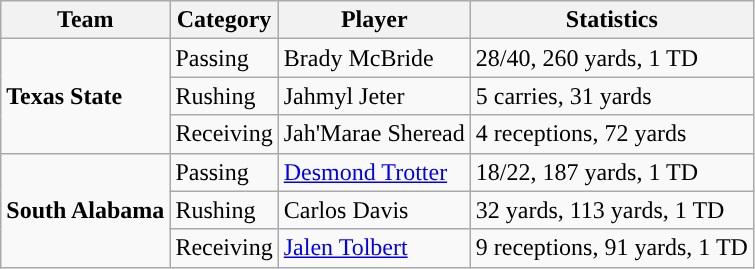<table class="wikitable" style="float: left;">
<tr>
<th>Team</th>
<th>Category</th>
<th>Player</th>
<th>Statistics</th>
</tr>
<tr>
<td rowspan=3><strong>Texas State</strong></td>
<td>Passing</td>
<td>Brady McBride</td>
<td>28/40, 260 yards, 1 TD</td>
</tr>
<tr>
<td>Rushing</td>
<td>Jahmyl Jeter</td>
<td>5 carries, 31 yards</td>
</tr>
<tr>
<td>Receiving</td>
<td>Jah'Marae Sheread</td>
<td>4 receptions, 72 yards</td>
</tr>
<tr>
<td rowspan=3><strong>South Alabama</strong></td>
<td>Passing</td>
<td><a href='#'>Desmond Trotter</a></td>
<td>18/22, 187 yards, 1 TD</td>
</tr>
<tr>
<td>Rushing</td>
<td>Carlos Davis</td>
<td>32 yards, 113 yards, 1 TD</td>
</tr>
<tr>
<td>Receiving</td>
<td><a href='#'>Jalen Tolbert</a></td>
<td>9 receptions, 91 yards, 1 TD</td>
</tr>
</table>
